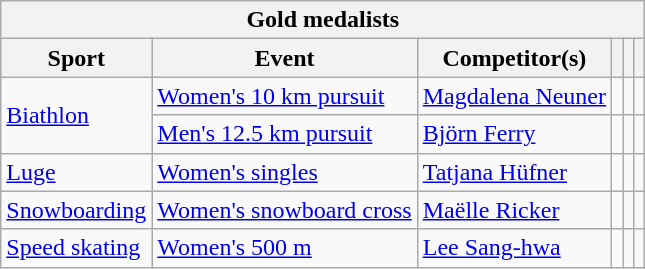<table class="wikitable">
<tr>
<th colspan="6">Gold medalists</th>
</tr>
<tr>
<th>Sport</th>
<th>Event</th>
<th>Competitor(s)</th>
<th></th>
<th></th>
<th></th>
</tr>
<tr>
<td rowspan=2><a href='#'>Biathlon</a></td>
<td><a href='#'>Women's 10 km pursuit</a></td>
<td><a href='#'>Magdalena Neuner</a></td>
<td></td>
<td></td>
<td></td>
</tr>
<tr>
<td><a href='#'>Men's 12.5 km pursuit</a></td>
<td><a href='#'>Björn Ferry</a></td>
<td></td>
<td></td>
<td></td>
</tr>
<tr>
<td><a href='#'>Luge</a></td>
<td><a href='#'>Women's singles</a></td>
<td><a href='#'>Tatjana Hüfner</a></td>
<td></td>
<td></td>
<td></td>
</tr>
<tr>
<td><a href='#'>Snowboarding</a></td>
<td><a href='#'>Women's snowboard cross</a></td>
<td><a href='#'>Maëlle Ricker</a></td>
<td></td>
<td></td>
<td></td>
</tr>
<tr>
<td><a href='#'>Speed skating</a></td>
<td><a href='#'>Women's 500 m</a></td>
<td><a href='#'>Lee Sang-hwa</a></td>
<td></td>
<td></td>
<td></td>
</tr>
</table>
